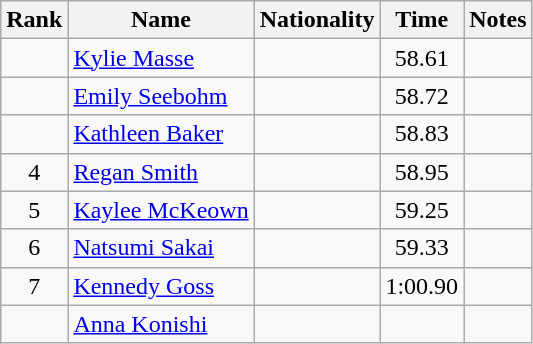<table class="wikitable sortable" style="text-align:center">
<tr>
<th>Rank</th>
<th>Name</th>
<th>Nationality</th>
<th>Time</th>
<th>Notes</th>
</tr>
<tr>
<td></td>
<td align=left><a href='#'>Kylie Masse</a></td>
<td align=left></td>
<td>58.61</td>
<td></td>
</tr>
<tr>
<td></td>
<td align=left><a href='#'>Emily Seebohm</a></td>
<td align=left></td>
<td>58.72</td>
<td></td>
</tr>
<tr>
<td></td>
<td align=left><a href='#'>Kathleen Baker</a></td>
<td align=left></td>
<td>58.83</td>
<td></td>
</tr>
<tr>
<td>4</td>
<td align=left><a href='#'>Regan Smith</a></td>
<td align=left></td>
<td>58.95</td>
<td></td>
</tr>
<tr>
<td>5</td>
<td align=left><a href='#'>Kaylee McKeown</a></td>
<td align=left></td>
<td>59.25</td>
<td></td>
</tr>
<tr>
<td>6</td>
<td align=left><a href='#'>Natsumi Sakai</a></td>
<td align=left></td>
<td>59.33</td>
<td></td>
</tr>
<tr>
<td>7</td>
<td align=left><a href='#'>Kennedy Goss</a></td>
<td align=left></td>
<td>1:00.90</td>
<td></td>
</tr>
<tr>
<td></td>
<td align=left><a href='#'>Anna Konishi</a></td>
<td align=left></td>
<td></td>
<td></td>
</tr>
</table>
